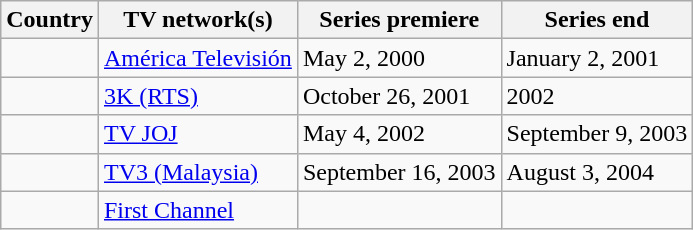<table class="wikitable">
<tr>
<th>Country</th>
<th>TV network(s)</th>
<th>Series premiere</th>
<th>Series end</th>
</tr>
<tr>
<td></td>
<td><a href='#'>América Televisión</a></td>
<td>May 2, 2000</td>
<td>January 2, 2001</td>
</tr>
<tr>
<td></td>
<td><a href='#'>3K (RTS)</a></td>
<td>October 26, 2001</td>
<td>2002</td>
</tr>
<tr>
<td></td>
<td><a href='#'>TV JOJ</a></td>
<td>May 4, 2002</td>
<td>September 9, 2003</td>
</tr>
<tr>
<td></td>
<td><a href='#'>TV3 (Malaysia)</a></td>
<td>September 16, 2003</td>
<td>August 3, 2004</td>
</tr>
<tr>
<td></td>
<td><a href='#'>First Channel</a></td>
<td></td>
<td></td>
</tr>
</table>
